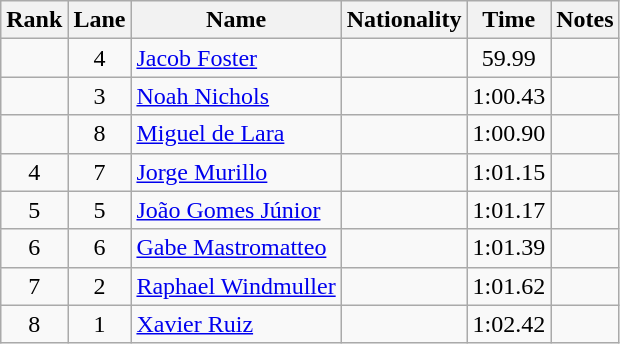<table class="wikitable sortable" style="text-align:center">
<tr>
<th>Rank</th>
<th>Lane</th>
<th>Name</th>
<th>Nationality</th>
<th>Time</th>
<th>Notes</th>
</tr>
<tr>
<td></td>
<td>4</td>
<td align="left"><a href='#'>Jacob Foster</a></td>
<td align="left"></td>
<td>59.99</td>
<td></td>
</tr>
<tr>
<td></td>
<td>3</td>
<td align="left"><a href='#'>Noah Nichols</a></td>
<td align="left"></td>
<td>1:00.43</td>
<td></td>
</tr>
<tr>
<td></td>
<td>8</td>
<td align="left"><a href='#'>Miguel de Lara</a></td>
<td align="left"></td>
<td>1:00.90</td>
<td></td>
</tr>
<tr>
<td>4</td>
<td>7</td>
<td align="left"><a href='#'>Jorge Murillo</a></td>
<td align="left"></td>
<td>1:01.15</td>
<td></td>
</tr>
<tr>
<td>5</td>
<td>5</td>
<td align="left"><a href='#'>João Gomes Júnior</a></td>
<td align="left"></td>
<td>1:01.17</td>
<td></td>
</tr>
<tr>
<td>6</td>
<td>6</td>
<td align="left"><a href='#'>Gabe Mastromatteo</a></td>
<td align="left"></td>
<td>1:01.39</td>
<td></td>
</tr>
<tr>
<td>7</td>
<td>2</td>
<td align="left"><a href='#'>Raphael Windmuller</a></td>
<td align="left"></td>
<td>1:01.62</td>
<td></td>
</tr>
<tr>
<td>8</td>
<td>1</td>
<td align="left"><a href='#'>Xavier Ruiz</a></td>
<td align="left"></td>
<td>1:02.42</td>
<td></td>
</tr>
</table>
